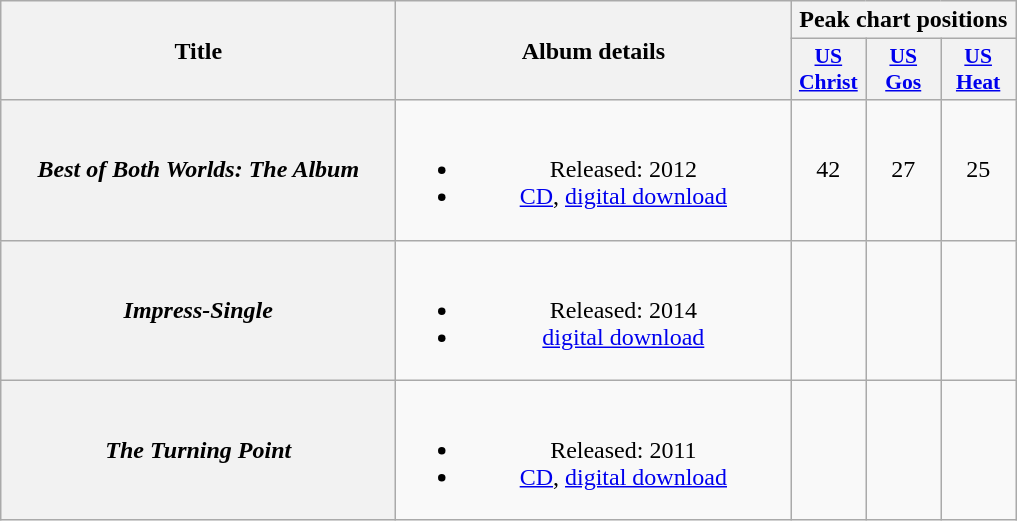<table class="wikitable plainrowheaders" style="text-align:center;">
<tr>
<th scope="col" rowspan="2" style="width:16em;">Title</th>
<th scope="col" rowspan="2" style="width:16em;">Album details</th>
<th scope="col" colspan="3">Peak chart positions</th>
</tr>
<tr>
<th style="width:3em; font-size:90%"><a href='#'>US Christ</a></th>
<th style="width:3em; font-size:90%"><a href='#'>US<br>Gos</a></th>
<th style="width:3em; font-size:90%"><a href='#'>US Heat</a></th>
</tr>
<tr>
<th scope="row"><em>Best of Both Worlds: The Album</em></th>
<td><br><ul><li>Released: 2012</li><li><a href='#'>CD</a>, <a href='#'>digital download</a></li></ul></td>
<td>42</td>
<td>27</td>
<td>25</td>
</tr>
<tr>
<th scope="row"><em>Impress-Single</em></th>
<td><br><ul><li>Released: 2014</li><li><a href='#'>digital download</a></li></ul></td>
<td></td>
<td></td>
</tr>
<tr>
<th scope="row"><em>The Turning Point</em></th>
<td><br><ul><li>Released: 2011</li><li><a href='#'>CD</a>, <a href='#'>digital download</a></li></ul></td>
<td></td>
<td></td>
<td></td>
</tr>
</table>
